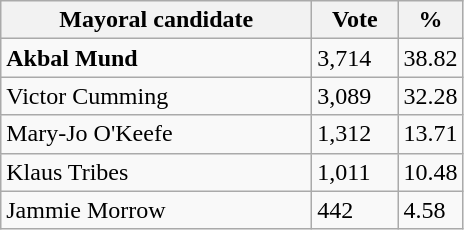<table class="wikitable">
<tr>
<th bgcolor="#DDDDFF" width="200px">Mayoral candidate</th>
<th bgcolor="#DDDDFF" width="50px">Vote</th>
<th bgcolor="#DDDDFF" width="30px">%</th>
</tr>
<tr>
<td><strong>Akbal Mund</strong></td>
<td>3,714</td>
<td>38.82</td>
</tr>
<tr>
<td>Victor Cumming</td>
<td>3,089</td>
<td>32.28</td>
</tr>
<tr>
<td>Mary-Jo O'Keefe</td>
<td>1,312</td>
<td>13.71</td>
</tr>
<tr>
<td>Klaus Tribes</td>
<td>1,011</td>
<td>10.48</td>
</tr>
<tr>
<td>Jammie Morrow</td>
<td>442</td>
<td>4.58</td>
</tr>
</table>
